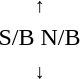<table style="text-align:center;">
<tr>
<td><small>  ↑ </small></td>
</tr>
<tr>
<td> <span>S/B N/B</span> </td>
</tr>
<tr>
<td><small> ↓  </small></td>
</tr>
</table>
